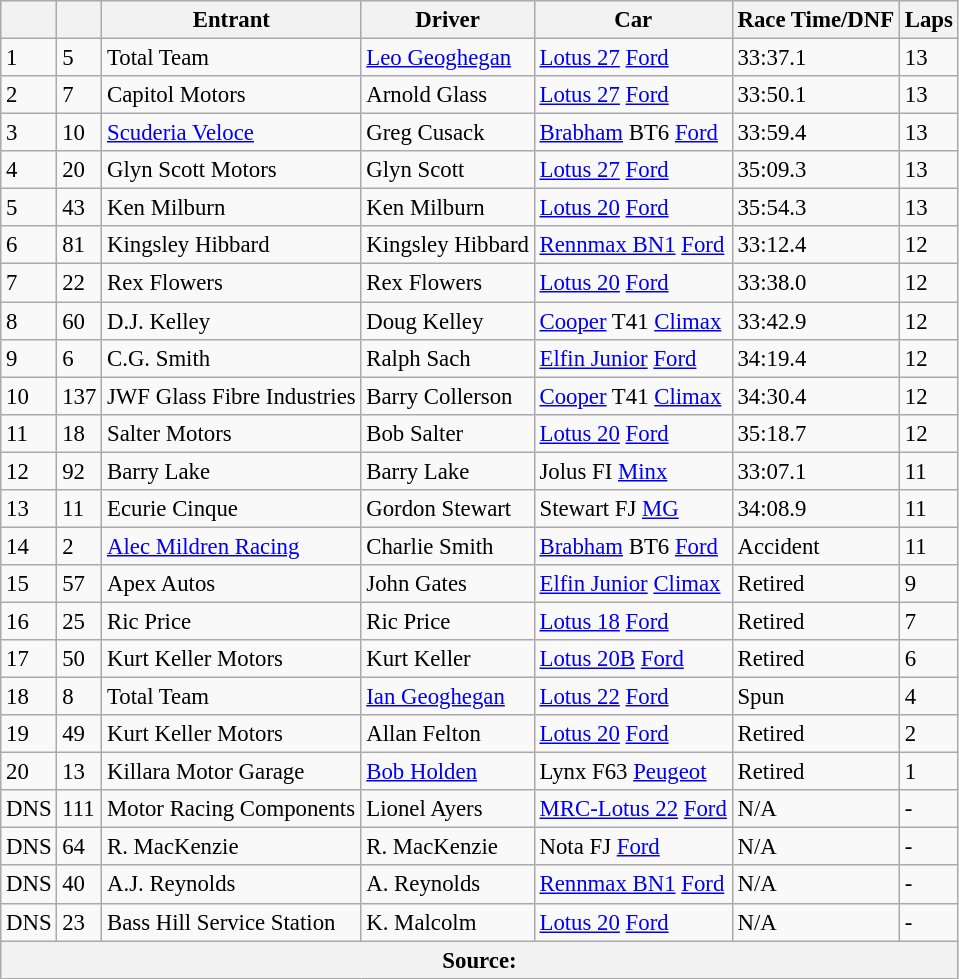<table class="wikitable" style="text-align: left; font-size: 95%;">
<tr>
<th></th>
<th></th>
<th>Entrant</th>
<th>Driver</th>
<th>Car</th>
<th>Race Time/DNF</th>
<th>Laps</th>
</tr>
<tr>
<td>1</td>
<td>5</td>
<td>Total Team</td>
<td><a href='#'>Leo Geoghegan</a></td>
<td><a href='#'>Lotus 27</a> <a href='#'>Ford</a></td>
<td>33:37.1</td>
<td>13</td>
</tr>
<tr>
<td>2</td>
<td>7</td>
<td>Capitol Motors</td>
<td>Arnold Glass</td>
<td><a href='#'>Lotus 27</a> <a href='#'>Ford</a></td>
<td>33:50.1</td>
<td>13</td>
</tr>
<tr>
<td>3</td>
<td>10</td>
<td><a href='#'>Scuderia Veloce</a></td>
<td>Greg Cusack</td>
<td><a href='#'>Brabham</a> BT6 <a href='#'>Ford</a></td>
<td>33:59.4</td>
<td>13</td>
</tr>
<tr>
<td>4</td>
<td>20</td>
<td>Glyn Scott Motors</td>
<td>Glyn Scott</td>
<td><a href='#'>Lotus 27</a> <a href='#'>Ford</a></td>
<td>35:09.3</td>
<td>13</td>
</tr>
<tr>
<td>5</td>
<td>43</td>
<td>Ken Milburn</td>
<td>Ken Milburn</td>
<td><a href='#'>Lotus 20</a> <a href='#'>Ford</a></td>
<td>35:54.3</td>
<td>13</td>
</tr>
<tr>
<td>6</td>
<td>81</td>
<td>Kingsley Hibbard</td>
<td>Kingsley Hibbard</td>
<td><a href='#'>Rennmax BN1</a> <a href='#'>Ford</a></td>
<td>33:12.4</td>
<td>12</td>
</tr>
<tr>
<td>7</td>
<td>22</td>
<td>Rex Flowers</td>
<td>Rex Flowers</td>
<td><a href='#'>Lotus 20</a> <a href='#'>Ford</a></td>
<td>33:38.0</td>
<td>12</td>
</tr>
<tr>
<td>8</td>
<td>60</td>
<td>D.J. Kelley</td>
<td>Doug Kelley</td>
<td><a href='#'>Cooper</a> T41 <a href='#'>Climax</a></td>
<td>33:42.9</td>
<td>12</td>
</tr>
<tr>
<td>9</td>
<td>6</td>
<td>C.G. Smith</td>
<td>Ralph Sach</td>
<td><a href='#'>Elfin Junior</a> <a href='#'>Ford</a></td>
<td>34:19.4</td>
<td>12</td>
</tr>
<tr>
<td>10</td>
<td>137</td>
<td>JWF Glass Fibre Industries</td>
<td>Barry Collerson</td>
<td><a href='#'>Cooper</a> T41 <a href='#'>Climax</a></td>
<td>34:30.4</td>
<td>12</td>
</tr>
<tr>
<td>11</td>
<td>18</td>
<td>Salter Motors</td>
<td>Bob Salter</td>
<td><a href='#'>Lotus 20</a> <a href='#'>Ford</a></td>
<td>35:18.7</td>
<td>12</td>
</tr>
<tr>
<td>12</td>
<td>92</td>
<td>Barry Lake</td>
<td>Barry Lake</td>
<td>Jolus FI <a href='#'>Minx</a></td>
<td>33:07.1</td>
<td>11</td>
</tr>
<tr>
<td>13</td>
<td>11</td>
<td>Ecurie Cinque</td>
<td>Gordon Stewart</td>
<td>Stewart FJ <a href='#'>MG</a></td>
<td>34:08.9</td>
<td>11</td>
</tr>
<tr>
<td>14</td>
<td>2</td>
<td><a href='#'>Alec Mildren Racing</a></td>
<td>Charlie Smith</td>
<td><a href='#'>Brabham</a> BT6 <a href='#'>Ford</a></td>
<td>Accident</td>
<td>11</td>
</tr>
<tr>
<td>15</td>
<td>57</td>
<td>Apex Autos</td>
<td>John Gates</td>
<td><a href='#'>Elfin Junior</a> <a href='#'>Climax</a></td>
<td>Retired</td>
<td>9</td>
</tr>
<tr>
<td>16</td>
<td>25</td>
<td>Ric Price</td>
<td>Ric Price</td>
<td><a href='#'>Lotus 18</a> <a href='#'>Ford</a></td>
<td>Retired</td>
<td>7</td>
</tr>
<tr>
<td>17</td>
<td>50</td>
<td>Kurt Keller Motors</td>
<td>Kurt Keller</td>
<td><a href='#'>Lotus 20B</a> <a href='#'>Ford</a></td>
<td>Retired</td>
<td>6</td>
</tr>
<tr>
<td>18</td>
<td>8</td>
<td>Total Team</td>
<td><a href='#'>Ian Geoghegan</a></td>
<td><a href='#'>Lotus 22</a> <a href='#'>Ford</a></td>
<td>Spun</td>
<td>4</td>
</tr>
<tr>
<td>19</td>
<td>49</td>
<td>Kurt Keller Motors</td>
<td>Allan Felton</td>
<td><a href='#'>Lotus 20</a> <a href='#'>Ford</a></td>
<td>Retired</td>
<td>2</td>
</tr>
<tr>
<td>20</td>
<td>13</td>
<td>Killara Motor Garage</td>
<td><a href='#'>Bob Holden</a></td>
<td>Lynx F63 <a href='#'>Peugeot</a></td>
<td>Retired</td>
<td>1</td>
</tr>
<tr>
<td>DNS</td>
<td>111</td>
<td>Motor Racing Components</td>
<td>Lionel Ayers</td>
<td><a href='#'>MRC-Lotus 22</a> <a href='#'>Ford</a></td>
<td>N/A</td>
<td>-</td>
</tr>
<tr>
<td>DNS</td>
<td>64</td>
<td>R. MacKenzie</td>
<td>R. MacKenzie</td>
<td>Nota FJ <a href='#'>Ford</a></td>
<td>N/A</td>
<td>-</td>
</tr>
<tr>
<td>DNS</td>
<td>40</td>
<td>A.J. Reynolds</td>
<td>A. Reynolds</td>
<td><a href='#'>Rennmax BN1</a> <a href='#'>Ford</a></td>
<td>N/A</td>
<td>-</td>
</tr>
<tr>
<td>DNS</td>
<td>23</td>
<td>Bass Hill Service Station</td>
<td>K. Malcolm</td>
<td><a href='#'>Lotus 20</a> <a href='#'>Ford</a></td>
<td>N/A</td>
<td>-</td>
</tr>
<tr>
<th colspan=7>Source:</th>
</tr>
</table>
